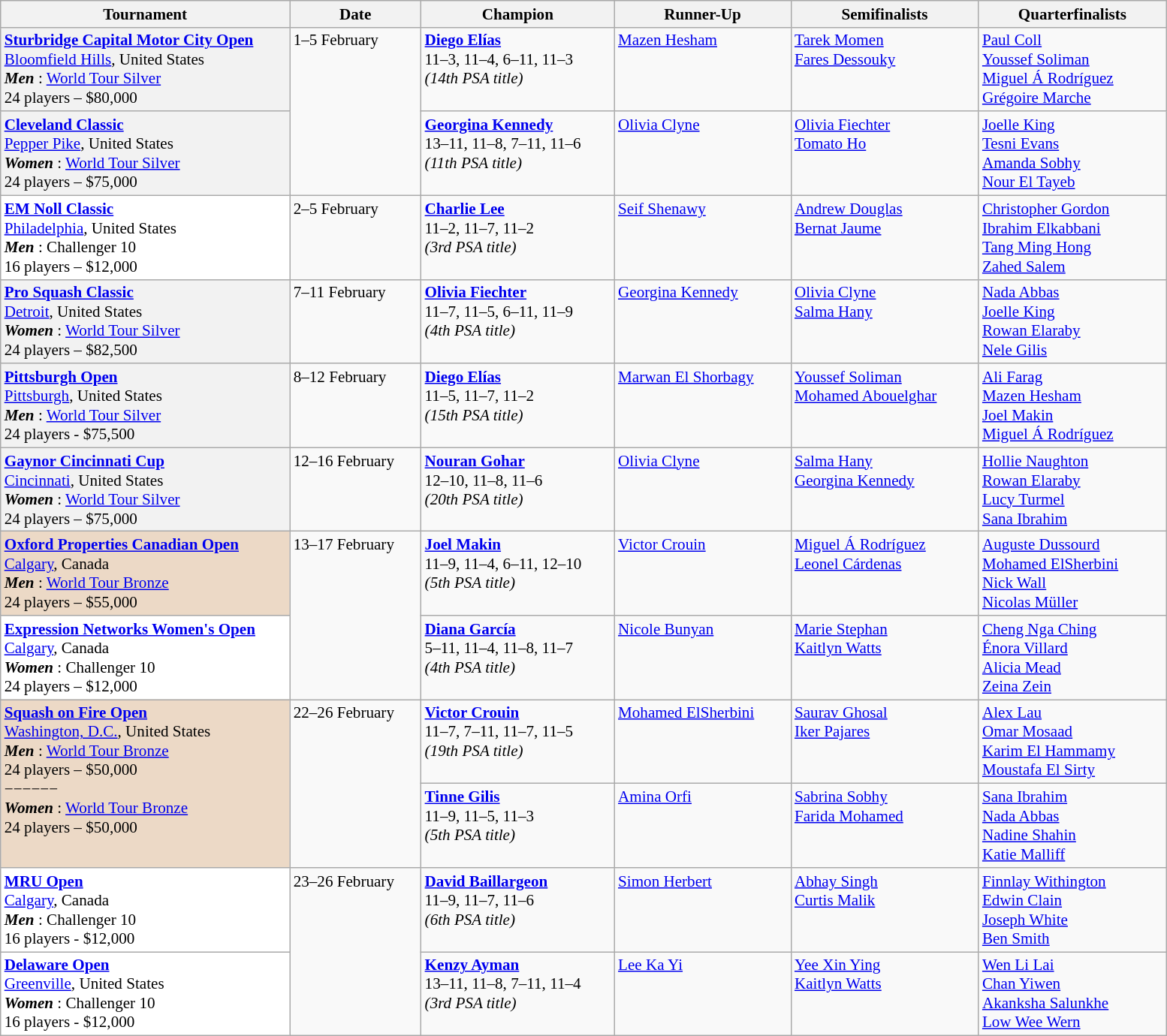<table class="wikitable" style="font-size:88%">
<tr>
<th width=250>Tournament</th>
<th width=110>Date</th>
<th width=165>Champion</th>
<th width=150>Runner-Up</th>
<th width=160>Semifinalists</th>
<th width=160>Quarterfinalists</th>
</tr>
<tr style="vertical-align:top">
<td style="background:#f2f2f2;"><strong><a href='#'>Sturbridge Capital Motor City Open</a></strong><br> <a href='#'>Bloomfield Hills</a>, United States<br><strong> <em>Men</em> </strong>: <a href='#'>World Tour Silver</a><br>24 players – $80,000</td>
<td rowspan=2>1–5 February</td>
<td> <strong><a href='#'>Diego Elías</a></strong><br>11–3, 11–4, 6–11, 11–3<br><em>(14th PSA title)</em></td>
<td> <a href='#'>Mazen Hesham</a></td>
<td> <a href='#'>Tarek Momen</a><br> <a href='#'>Fares Dessouky</a></td>
<td> <a href='#'>Paul Coll</a><br> <a href='#'>Youssef Soliman</a><br> <a href='#'>Miguel Á Rodríguez</a><br> <a href='#'>Grégoire Marche</a></td>
</tr>
<tr style="vertical-align:top">
<td style="background:#f2f2f2;"><strong><a href='#'>Cleveland Classic</a></strong><br> <a href='#'>Pepper Pike</a>, United States<br><strong> <em>Women</em> </strong>: <a href='#'>World Tour Silver</a><br>24 players – $75,000</td>
<td> <strong><a href='#'>Georgina Kennedy</a></strong><br>13–11, 11–8, 7–11, 11–6<br><em>(11th PSA title)</em></td>
<td> <a href='#'>Olivia Clyne</a></td>
<td> <a href='#'>Olivia Fiechter</a><br> <a href='#'>Tomato Ho</a></td>
<td> <a href='#'>Joelle King</a><br> <a href='#'>Tesni Evans</a><br> <a href='#'>Amanda Sobhy</a><br> <a href='#'>Nour El Tayeb</a></td>
</tr>
<tr style="vertical-align:top">
<td style="background:#fff;"><strong><a href='#'>EM Noll Classic</a></strong><br> <a href='#'>Philadelphia</a>, United States<br><strong> <em>Men</em> </strong>: Challenger 10<br>16 players – $12,000</td>
<td>2–5 February</td>
<td> <strong><a href='#'>Charlie Lee</a></strong><br>11–2, 11–7, 11–2<br><em>(3rd PSA title)</em></td>
<td> <a href='#'>Seif Shenawy</a></td>
<td> <a href='#'>Andrew Douglas</a><br> <a href='#'>Bernat Jaume</a></td>
<td> <a href='#'>Christopher Gordon</a><br> <a href='#'>Ibrahim Elkabbani</a><br> <a href='#'>Tang Ming Hong</a><br> <a href='#'>Zahed Salem</a></td>
</tr>
<tr style="vertical-align:top">
<td style="background:#f2f2f2;"><strong><a href='#'> Pro Squash Classic</a></strong><br> <a href='#'>Detroit</a>, United States<br><strong> <em>Women</em> </strong>: <a href='#'>World Tour Silver</a><br>24 players – $82,500</td>
<td>7–11 February</td>
<td> <strong><a href='#'>Olivia Fiechter</a></strong><br>11–7, 11–5, 6–11, 11–9<br><em>(4th PSA title)</em></td>
<td> <a href='#'>Georgina Kennedy</a></td>
<td> <a href='#'>Olivia Clyne</a><br> <a href='#'>Salma Hany</a></td>
<td> <a href='#'>Nada Abbas</a><br> <a href='#'>Joelle King</a><br> <a href='#'>Rowan Elaraby</a><br> <a href='#'>Nele Gilis</a></td>
</tr>
<tr style="vertical-align:top">
<td style="background:#f2f2f2;"><strong><a href='#'>Pittsburgh Open</a></strong><br> <a href='#'>Pittsburgh</a>, United States<br><strong> <em>Men</em> </strong>: <a href='#'>World Tour Silver</a><br>24 players - $75,500</td>
<td>8–12 February</td>
<td> <strong><a href='#'>Diego Elías</a></strong><br>11–5, 11–7, 11–2<br><em>(15th PSA title)</em></td>
<td> <a href='#'>Marwan El Shorbagy</a></td>
<td> <a href='#'>Youssef Soliman</a><br> <a href='#'>Mohamed Abouelghar</a></td>
<td> <a href='#'>Ali Farag</a><br> <a href='#'>Mazen Hesham</a><br> <a href='#'>Joel Makin</a><br> <a href='#'>Miguel Á Rodríguez</a></td>
</tr>
<tr style="vertical-align:top">
<td style="background:#f2f2f2;"><strong><a href='#'>Gaynor Cincinnati Cup</a></strong><br> <a href='#'>Cincinnati</a>, United States<br><strong> <em>Women</em> </strong>: <a href='#'>World Tour Silver</a><br>24 players – $75,000</td>
<td>12–16 February</td>
<td> <strong><a href='#'>Nouran Gohar</a></strong><br>12–10, 11–8, 11–6<br><em>(20th PSA title)</em></td>
<td> <a href='#'>Olivia Clyne</a></td>
<td> <a href='#'>Salma Hany</a><br> <a href='#'>Georgina Kennedy</a></td>
<td> <a href='#'>Hollie Naughton</a><br> <a href='#'>Rowan Elaraby</a><br> <a href='#'>Lucy Turmel</a><br> <a href='#'>Sana Ibrahim</a></td>
</tr>
<tr style="vertical-align:top">
<td style="background:#ecd9c6;"><strong><a href='#'>Oxford Properties Canadian Open</a></strong><br> <a href='#'>Calgary</a>, Canada<br><strong> <em>Men</em> </strong>: <a href='#'>World Tour Bronze</a><br>24 players – $55,000</td>
<td rowspan=2>13–17 February</td>
<td> <strong><a href='#'>Joel Makin</a></strong><br>11–9, 11–4, 6–11, 12–10<br><em>(5th PSA title)</em></td>
<td> <a href='#'>Victor Crouin</a></td>
<td> <a href='#'>Miguel Á Rodríguez</a><br> <a href='#'>Leonel Cárdenas</a></td>
<td> <a href='#'>Auguste Dussourd</a><br> <a href='#'>Mohamed ElSherbini</a><br> <a href='#'>Nick Wall</a><br> <a href='#'>Nicolas Müller</a></td>
</tr>
<tr style="vertical-align:top">
<td style="background:#fff;"><strong><a href='#'>Expression Networks  Women's Open</a></strong><br> <a href='#'>Calgary</a>, Canada<br><strong> <em>Women</em> </strong>: Challenger 10<br>24 players – $12,000</td>
<td> <strong><a href='#'>Diana García</a></strong><br>5–11, 11–4, 11–8, 11–7<br><em>(4th PSA title)</em></td>
<td> <a href='#'>Nicole Bunyan</a></td>
<td> <a href='#'>Marie Stephan</a><br> <a href='#'>Kaitlyn Watts</a></td>
<td> <a href='#'>Cheng Nga Ching</a><br> <a href='#'>Énora Villard</a><br> <a href='#'>Alicia Mead</a><br> <a href='#'>Zeina Zein</a></td>
</tr>
<tr style="vertical-align:top">
<td rowspan=2 style="background:#ecd9c6;"><strong><a href='#'>Squash on Fire Open</a></strong><br> <a href='#'>Washington, D.C.</a>, United States<br><strong> <em>Men</em> </strong>: <a href='#'>World Tour Bronze</a><br>24 players – $50,000<br>−−−−−−<br><strong> <em>Women</em> </strong>: <a href='#'>World Tour Bronze</a><br>24 players – $50,000</td>
<td rowspan=2>22–26 February</td>
<td> <strong><a href='#'>Victor Crouin</a></strong><br>11–7, 7–11, 11–7, 11–5<br><em>(19th PSA title)</em></td>
<td> <a href='#'>Mohamed ElSherbini</a></td>
<td> <a href='#'>Saurav Ghosal</a><br> <a href='#'>Iker Pajares</a></td>
<td> <a href='#'>Alex Lau</a><br> <a href='#'>Omar Mosaad</a><br> <a href='#'>Karim El Hammamy</a><br> <a href='#'>Moustafa El Sirty</a></td>
</tr>
<tr style="vertical-align:top">
<td> <strong><a href='#'>Tinne Gilis</a></strong><br>11–9, 11–5, 11–3<br><em>(5th PSA title)</em></td>
<td> <a href='#'>Amina Orfi</a></td>
<td> <a href='#'>Sabrina Sobhy</a><br> <a href='#'>Farida Mohamed</a></td>
<td> <a href='#'>Sana Ibrahim</a><br> <a href='#'>Nada Abbas</a><br> <a href='#'>Nadine Shahin</a><br> <a href='#'>Katie Malliff</a></td>
</tr>
<tr style="vertical-align:top">
<td style="background:#fff;"><strong><a href='#'>MRU Open</a></strong><br> <a href='#'>Calgary</a>, Canada<br><strong> <em>Men</em> </strong>: Challenger 10<br>16 players - $12,000</td>
<td rowspan=2>23–26 February</td>
<td> <strong><a href='#'>David Baillargeon</a></strong><br>11–9, 11–7, 11–6<br><em>(6th PSA title)</em></td>
<td> <a href='#'>Simon Herbert</a></td>
<td> <a href='#'>Abhay Singh</a><br> <a href='#'>Curtis Malik</a></td>
<td> <a href='#'>Finnlay Withington</a><br> <a href='#'>Edwin Clain</a><br> <a href='#'>Joseph White</a><br> <a href='#'>Ben Smith</a></td>
</tr>
<tr valign=top>
<td style="background:#fff;"><strong><a href='#'> Delaware Open</a></strong><br> <a href='#'>Greenville</a>, United States<br><strong> <em>Women</em> </strong>: Challenger 10<br>16 players - $12,000</td>
<td> <strong><a href='#'>Kenzy Ayman</a></strong><br>13–11, 11–8, 7–11, 11–4<br><em>(3rd PSA title)</em></td>
<td> <a href='#'>Lee Ka Yi</a></td>
<td> <a href='#'>Yee Xin Ying</a><br> <a href='#'>Kaitlyn Watts</a></td>
<td> <a href='#'>Wen Li Lai</a><br> <a href='#'>Chan Yiwen</a><br> <a href='#'>Akanksha Salunkhe</a><br> <a href='#'>Low Wee Wern</a></td>
</tr>
</table>
